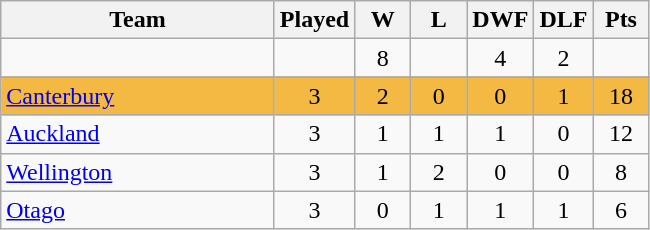<table class="wikitable" style="text-align:center;">
<tr>
<th width=175>Team</th>
<th style="width:30px;" abbr="Played">Played</th>
<th style="width:30px;" abbr="Won">W</th>
<th style="width:30px;" abbr="Lost">L</th>
<th style="width:30px;" abbr="Won on 1st innings in drawn match">DWF</th>
<th style="width:30px;" abbr="Lost on 1st innings in drawn match">DLF</th>
<th style="width:30px;" abbr="Points">Pts</th>
</tr>
<tr>
<td></td>
<td></td>
<td>8</td>
<td></td>
<td>4</td>
<td>2</td>
<td></td>
</tr>
<tr>
</tr>
<tr style="background:#f4b942;">
<td style="text-align:left;"><a href='#'>Canterbury</a></td>
<td>3</td>
<td>2</td>
<td>0</td>
<td>0</td>
<td>1</td>
<td>18</td>
</tr>
<tr>
<td style="text-align:left;"><a href='#'>Auckland</a></td>
<td>3</td>
<td>1</td>
<td>1</td>
<td>1</td>
<td>0</td>
<td>12</td>
</tr>
<tr>
<td style="text-align:left;"><a href='#'>Wellington</a></td>
<td>3</td>
<td>1</td>
<td>2</td>
<td>0</td>
<td>0</td>
<td>8</td>
</tr>
<tr>
<td style="text-align:left;"><a href='#'>Otago</a></td>
<td>3</td>
<td>0</td>
<td>1</td>
<td>1</td>
<td>1</td>
<td>6</td>
</tr>
</table>
